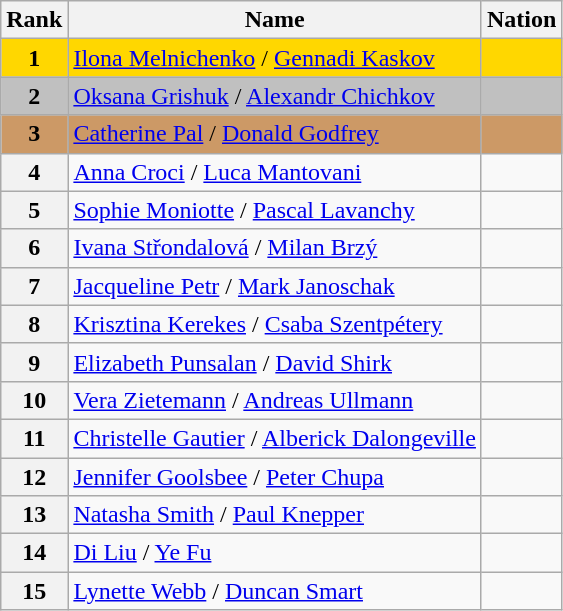<table class="wikitable sortable">
<tr>
<th>Rank</th>
<th>Name</th>
<th>Nation</th>
</tr>
<tr bgcolor=gold>
<td align=center><strong>1</strong></td>
<td><a href='#'>Ilona Melnichenko</a> / <a href='#'>Gennadi Kaskov</a></td>
<td></td>
</tr>
<tr bgcolor=silver>
<td align=center><strong>2</strong></td>
<td><a href='#'>Oksana Grishuk</a> / <a href='#'>Alexandr Chichkov</a></td>
<td></td>
</tr>
<tr bgcolor=cc9966>
<td align=center><strong>3</strong></td>
<td><a href='#'>Catherine Pal</a> / <a href='#'>Donald Godfrey</a></td>
<td></td>
</tr>
<tr>
<th>4</th>
<td><a href='#'>Anna Croci</a> / <a href='#'>Luca Mantovani</a></td>
<td></td>
</tr>
<tr>
<th>5</th>
<td><a href='#'>Sophie Moniotte</a> / <a href='#'>Pascal Lavanchy</a></td>
<td></td>
</tr>
<tr>
<th>6</th>
<td><a href='#'>Ivana Střondalová</a> / <a href='#'>Milan Brzý</a></td>
<td></td>
</tr>
<tr>
<th>7</th>
<td><a href='#'>Jacqueline Petr</a> / <a href='#'>Mark Janoschak</a></td>
<td></td>
</tr>
<tr>
<th>8</th>
<td><a href='#'>Krisztina Kerekes</a> / <a href='#'>Csaba Szentpétery</a></td>
<td></td>
</tr>
<tr>
<th>9</th>
<td><a href='#'>Elizabeth Punsalan</a> / <a href='#'>David Shirk</a></td>
<td></td>
</tr>
<tr>
<th>10</th>
<td><a href='#'>Vera Zietemann</a> / <a href='#'>Andreas Ullmann</a></td>
<td></td>
</tr>
<tr>
<th>11</th>
<td><a href='#'>Christelle Gautier</a> / <a href='#'>Alberick Dalongeville</a></td>
<td></td>
</tr>
<tr>
<th>12</th>
<td><a href='#'>Jennifer Goolsbee</a> / <a href='#'>Peter Chupa</a></td>
<td></td>
</tr>
<tr>
<th>13</th>
<td><a href='#'>Natasha Smith</a> / <a href='#'>Paul Knepper</a></td>
<td></td>
</tr>
<tr>
<th>14</th>
<td><a href='#'>Di Liu</a> / <a href='#'>Ye Fu</a></td>
<td></td>
</tr>
<tr>
<th>15</th>
<td><a href='#'>Lynette Webb</a> / <a href='#'>Duncan Smart</a></td>
<td></td>
</tr>
</table>
